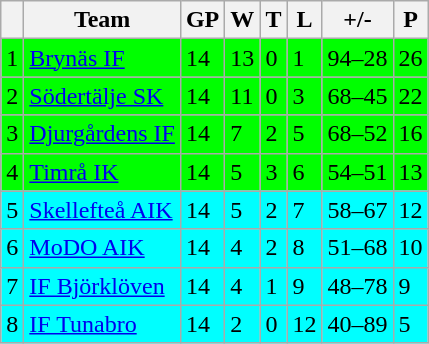<table class="wikitable">
<tr>
<th></th>
<th>Team</th>
<th>GP</th>
<th>W</th>
<th>T</th>
<th>L</th>
<th>+/-</th>
<th>P</th>
</tr>
<tr style="background:#00FF00">
<td>1</td>
<td><a href='#'>Brynäs IF</a></td>
<td>14</td>
<td>13</td>
<td>0</td>
<td>1</td>
<td>94–28</td>
<td>26</td>
</tr>
<tr style="background:#00FF00">
<td>2</td>
<td><a href='#'>Södertälje SK</a></td>
<td>14</td>
<td>11</td>
<td>0</td>
<td>3</td>
<td>68–45</td>
<td>22</td>
</tr>
<tr style="background:#00FF00">
<td>3</td>
<td><a href='#'>Djurgårdens IF</a></td>
<td>14</td>
<td>7</td>
<td>2</td>
<td>5</td>
<td>68–52</td>
<td>16</td>
</tr>
<tr style="background:#00FF00">
<td>4</td>
<td><a href='#'>Timrå IK</a></td>
<td>14</td>
<td>5</td>
<td>3</td>
<td>6</td>
<td>54–51</td>
<td>13</td>
</tr>
<tr style="background:#00FFFF">
<td>5</td>
<td><a href='#'>Skellefteå AIK</a></td>
<td>14</td>
<td>5</td>
<td>2</td>
<td>7</td>
<td>58–67</td>
<td>12</td>
</tr>
<tr style="background:#00FFFF">
<td>6</td>
<td><a href='#'>MoDO AIK</a></td>
<td>14</td>
<td>4</td>
<td>2</td>
<td>8</td>
<td>51–68</td>
<td>10</td>
</tr>
<tr style="background:#00FFFF">
<td>7</td>
<td><a href='#'>IF Björklöven</a></td>
<td>14</td>
<td>4</td>
<td>1</td>
<td>9</td>
<td>48–78</td>
<td>9</td>
</tr>
<tr style="background:#00FFFF">
<td>8</td>
<td><a href='#'>IF Tunabro</a></td>
<td>14</td>
<td>2</td>
<td>0</td>
<td>12</td>
<td>40–89</td>
<td>5</td>
</tr>
</table>
